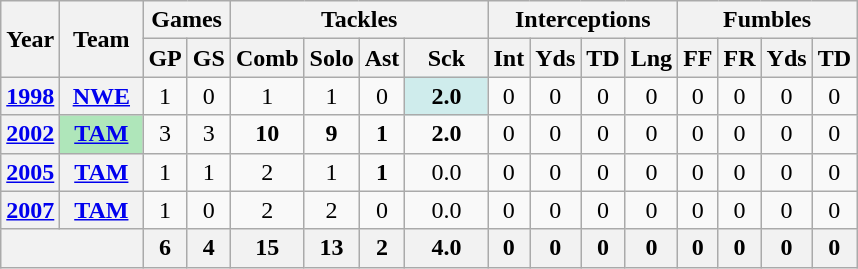<table class="wikitable" style="text-align:center">
<tr>
<th rowspan="2">Year</th>
<th rowspan="2">Team</th>
<th colspan="2">Games</th>
<th colspan="4">Tackles</th>
<th colspan="4">Interceptions</th>
<th colspan="4">Fumbles</th>
</tr>
<tr>
<th>GP</th>
<th>GS</th>
<th>Comb</th>
<th>Solo</th>
<th>Ast</th>
<th>Sck</th>
<th>Int</th>
<th>Yds</th>
<th>TD</th>
<th>Lng</th>
<th>FF</th>
<th>FR</th>
<th>Yds</th>
<th>TD</th>
</tr>
<tr>
<th><a href='#'>1998</a></th>
<th><a href='#'>NWE</a></th>
<td>1</td>
<td>0</td>
<td>1</td>
<td>1</td>
<td>0</td>
<td style="background:#cfecec; width:3em;"><strong>2.0</strong></td>
<td>0</td>
<td>0</td>
<td>0</td>
<td>0</td>
<td>0</td>
<td>0</td>
<td>0</td>
<td>0</td>
</tr>
<tr>
<th><a href='#'>2002</a></th>
<th style="background:#afe6ba; width:3em;"><a href='#'>TAM</a></th>
<td>3</td>
<td>3</td>
<td><strong>10</strong></td>
<td><strong>9</strong></td>
<td><strong>1</strong></td>
<td><strong>2.0</strong></td>
<td>0</td>
<td>0</td>
<td>0</td>
<td>0</td>
<td>0</td>
<td>0</td>
<td>0</td>
<td>0</td>
</tr>
<tr>
<th><a href='#'>2005</a></th>
<th><a href='#'>TAM</a></th>
<td>1</td>
<td>1</td>
<td>2</td>
<td>1</td>
<td><strong>1</strong></td>
<td>0.0</td>
<td>0</td>
<td>0</td>
<td>0</td>
<td>0</td>
<td>0</td>
<td>0</td>
<td>0</td>
<td>0</td>
</tr>
<tr>
<th><a href='#'>2007</a></th>
<th><a href='#'>TAM</a></th>
<td>1</td>
<td>0</td>
<td>2</td>
<td>2</td>
<td>0</td>
<td>0.0</td>
<td>0</td>
<td>0</td>
<td>0</td>
<td>0</td>
<td>0</td>
<td>0</td>
<td>0</td>
<td>0</td>
</tr>
<tr>
<th colspan="2"></th>
<th>6</th>
<th>4</th>
<th>15</th>
<th>13</th>
<th>2</th>
<th>4.0</th>
<th>0</th>
<th>0</th>
<th>0</th>
<th>0</th>
<th>0</th>
<th>0</th>
<th>0</th>
<th>0</th>
</tr>
</table>
